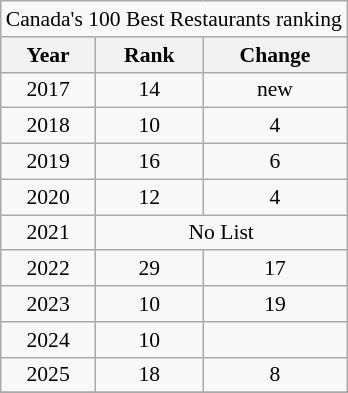<table class="wikitable floatright" style="font-size: 90%; text-align: center;">
<tr>
<td colspan="3">Canada's 100 Best Restaurants ranking</td>
</tr>
<tr>
<th>Year</th>
<th>Rank</th>
<th>Change</th>
</tr>
<tr>
<td>2017</td>
<td>14</td>
<td>new</td>
</tr>
<tr>
<td>2018</td>
<td>10</td>
<td> 4</td>
</tr>
<tr>
<td>2019</td>
<td>16</td>
<td> 6</td>
</tr>
<tr>
<td>2020</td>
<td>12</td>
<td> 4</td>
</tr>
<tr>
<td>2021</td>
<td colspan="2">No List</td>
</tr>
<tr>
<td>2022</td>
<td>29</td>
<td> 17</td>
</tr>
<tr>
<td>2023</td>
<td>10</td>
<td> 19</td>
</tr>
<tr>
<td>2024</td>
<td>10</td>
<td></td>
</tr>
<tr>
<td>2025</td>
<td>18</td>
<td> 8</td>
</tr>
<tr>
</tr>
</table>
